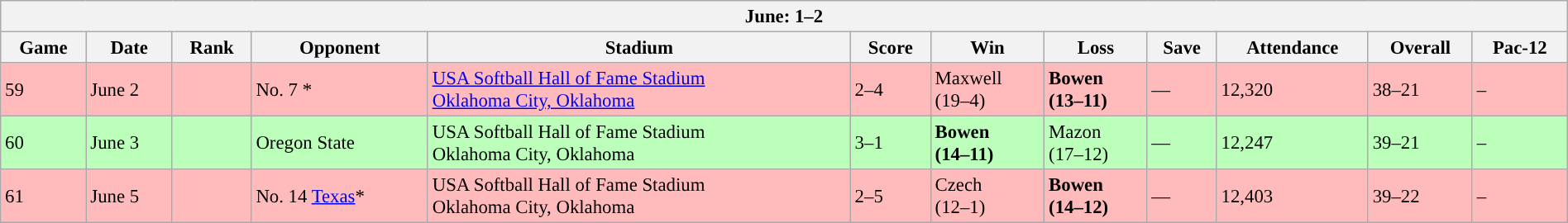<table class="wikitable collapsible collapsed" style="margin:auto; font-size:95%; width:100%">
<tr>
<th colspan=12>June: 1–2</th>
</tr>
<tr>
<th>Game</th>
<th>Date</th>
<th>Rank</th>
<th>Opponent</th>
<th>Stadium</th>
<th>Score</th>
<th>Win</th>
<th>Loss</th>
<th>Save</th>
<th>Attendance</th>
<th>Overall</th>
<th>Pac-12</th>
</tr>
<tr style="background:#fbb;">
<td>59</td>
<td>June 2</td>
<td></td>
<td>No. 7 *</td>
<td><a href='#'>USA Softball Hall of Fame Stadium</a><br><a href='#'>Oklahoma City, Oklahoma</a></td>
<td>2–4</td>
<td>Maxwell<br>(19–4)</td>
<td><strong>Bowen<br>(13–11)</strong></td>
<td>—</td>
<td>12,320</td>
<td>38–21</td>
<td>–</td>
</tr>
<tr style="background:#bfb;">
<td>60</td>
<td>June 3</td>
<td></td>
<td>Oregon State</td>
<td>USA Softball Hall of Fame Stadium<br>Oklahoma City, Oklahoma</td>
<td>3–1</td>
<td><strong>Bowen<br>(14–11)</strong></td>
<td>Mazon<br>(17–12)</td>
<td>—</td>
<td>12,247</td>
<td>39–21</td>
<td>–</td>
</tr>
<tr style="background:#fbb;">
<td>61</td>
<td>June 5</td>
<td></td>
<td>No. 14 <a href='#'>Texas</a>*</td>
<td>USA Softball Hall of Fame Stadium<br>Oklahoma City, Oklahoma</td>
<td>2–5</td>
<td>Czech<br>(12–1)</td>
<td><strong>Bowen<br>(14–12)</strong></td>
<td>—</td>
<td>12,403</td>
<td>39–22</td>
<td>–</td>
</tr>
</table>
